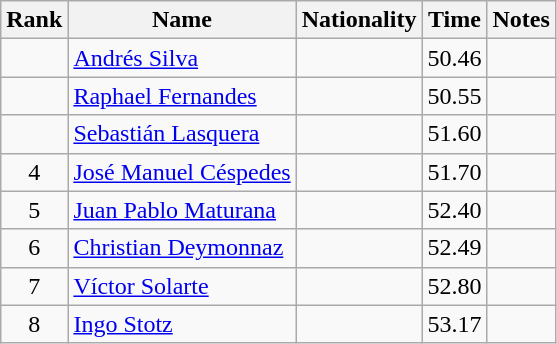<table class="wikitable sortable" style="text-align:center">
<tr>
<th>Rank</th>
<th>Name</th>
<th>Nationality</th>
<th>Time</th>
<th>Notes</th>
</tr>
<tr>
<td align=center></td>
<td align=left><a href='#'>Andrés Silva</a></td>
<td align=left></td>
<td>50.46</td>
<td></td>
</tr>
<tr>
<td align=center></td>
<td align=left><a href='#'>Raphael Fernandes</a></td>
<td align=left></td>
<td>50.55</td>
<td></td>
</tr>
<tr>
<td align=center></td>
<td align=left><a href='#'>Sebastián Lasquera</a></td>
<td align=left></td>
<td>51.60</td>
<td></td>
</tr>
<tr>
<td align=center>4</td>
<td align=left><a href='#'>José Manuel Céspedes</a></td>
<td align=left></td>
<td>51.70</td>
<td></td>
</tr>
<tr>
<td align=center>5</td>
<td align=left><a href='#'>Juan Pablo Maturana</a></td>
<td align=left></td>
<td>52.40</td>
<td></td>
</tr>
<tr>
<td align=center>6</td>
<td align=left><a href='#'>Christian Deymonnaz</a></td>
<td align=left></td>
<td>52.49</td>
<td></td>
</tr>
<tr>
<td align=center>7</td>
<td align=left><a href='#'>Víctor Solarte</a></td>
<td align=left></td>
<td>52.80</td>
<td></td>
</tr>
<tr>
<td align=center>8</td>
<td align=left><a href='#'>Ingo Stotz</a></td>
<td align=left></td>
<td>53.17</td>
<td></td>
</tr>
</table>
